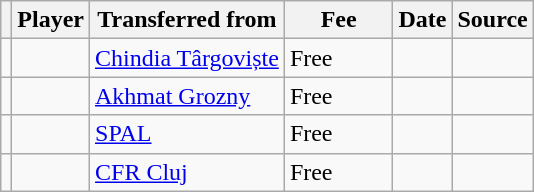<table class="wikitable plainrowheaders sortable">
<tr>
<th></th>
<th scope="col">Player</th>
<th>Transferred from</th>
<th style="width: 65px;">Fee</th>
<th scope="col">Date</th>
<th scope="col">Source</th>
</tr>
<tr>
<td align="center"></td>
<td></td>
<td> <a href='#'>Chindia Târgoviște</a></td>
<td>Free</td>
<td></td>
<td></td>
</tr>
<tr>
<td align="center"></td>
<td></td>
<td> <a href='#'>Akhmat Grozny</a></td>
<td>Free</td>
<td></td>
<td></td>
</tr>
<tr>
<td align="center"></td>
<td></td>
<td> <a href='#'>SPAL</a></td>
<td>Free</td>
<td></td>
<td></td>
</tr>
<tr>
<td align="center"></td>
<td></td>
<td> <a href='#'>CFR Cluj</a></td>
<td>Free</td>
<td></td>
<td></td>
</tr>
</table>
